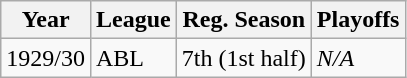<table class="wikitable">
<tr>
<th>Year</th>
<th>League</th>
<th>Reg. Season</th>
<th>Playoffs</th>
</tr>
<tr>
<td>1929/30</td>
<td>ABL</td>
<td>7th (1st half)</td>
<td><em>N/A</em></td>
</tr>
</table>
